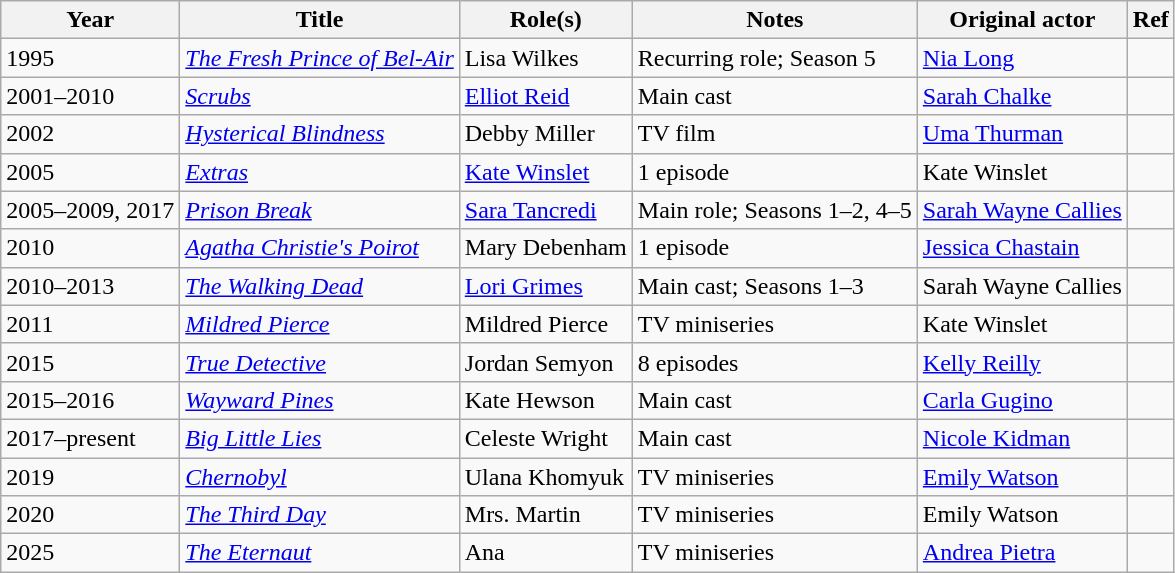<table class="wikitable plainrowheaders sortable">
<tr>
<th scope="col">Year</th>
<th scope="col">Title</th>
<th scope="col">Role(s)</th>
<th scope="col">Notes</th>
<th scope="col">Original actor</th>
<th scope="col" class="unsortable">Ref</th>
</tr>
<tr>
<td>1995</td>
<td><em><a href='#'>The Fresh Prince of Bel-Air</a></em></td>
<td>Lisa Wilkes</td>
<td>Recurring role; Season 5</td>
<td><a href='#'>Nia Long</a></td>
<td></td>
</tr>
<tr>
<td>2001–2010</td>
<td><em><a href='#'>Scrubs</a></em></td>
<td><a href='#'>Elliot Reid</a></td>
<td>Main cast</td>
<td><a href='#'>Sarah Chalke</a></td>
<td></td>
</tr>
<tr>
<td>2002</td>
<td><em><a href='#'>Hysterical Blindness</a></em></td>
<td>Debby Miller</td>
<td>TV film</td>
<td><a href='#'>Uma Thurman</a></td>
<td></td>
</tr>
<tr>
<td>2005</td>
<td><em><a href='#'>Extras</a></em></td>
<td><a href='#'>Kate Winslet</a></td>
<td>1 episode</td>
<td>Kate Winslet</td>
<td></td>
</tr>
<tr>
<td>2005–2009, 2017</td>
<td><em><a href='#'>Prison Break</a></em></td>
<td><a href='#'>Sara Tancredi</a></td>
<td>Main role; Seasons 1–2, 4–5</td>
<td><a href='#'>Sarah Wayne Callies</a></td>
<td></td>
</tr>
<tr>
<td>2010</td>
<td><em><a href='#'>Agatha Christie's Poirot</a></em></td>
<td>Mary Debenham</td>
<td>1 episode</td>
<td><a href='#'>Jessica Chastain</a></td>
<td></td>
</tr>
<tr>
<td>2010–2013</td>
<td><em><a href='#'>The Walking Dead</a></em></td>
<td><a href='#'>Lori Grimes</a></td>
<td>Main cast; Seasons 1–3</td>
<td>Sarah Wayne Callies</td>
<td></td>
</tr>
<tr>
<td>2011</td>
<td><em><a href='#'>Mildred Pierce</a></em></td>
<td>Mildred Pierce</td>
<td>TV miniseries</td>
<td>Kate Winslet</td>
<td></td>
</tr>
<tr>
<td>2015</td>
<td><em><a href='#'>True Detective</a></em></td>
<td>Jordan Semyon</td>
<td>8 episodes</td>
<td><a href='#'>Kelly Reilly</a></td>
<td></td>
</tr>
<tr>
<td>2015–2016</td>
<td><em><a href='#'>Wayward Pines</a></em></td>
<td>Kate Hewson</td>
<td>Main cast</td>
<td><a href='#'>Carla Gugino</a></td>
<td></td>
</tr>
<tr>
<td>2017–present</td>
<td><em><a href='#'>Big Little Lies</a></em></td>
<td>Celeste Wright</td>
<td>Main cast</td>
<td><a href='#'>Nicole Kidman</a></td>
<td></td>
</tr>
<tr>
<td>2019</td>
<td><em><a href='#'>Chernobyl</a></em></td>
<td>Ulana Khomyuk</td>
<td>TV miniseries</td>
<td><a href='#'>Emily Watson</a></td>
<td></td>
</tr>
<tr>
<td>2020</td>
<td><em><a href='#'>The Third Day</a></em></td>
<td>Mrs. Martin</td>
<td>TV miniseries</td>
<td>Emily Watson</td>
<td></td>
</tr>
<tr>
<td>2025</td>
<td><em><a href='#'>The Eternaut</a></em></td>
<td>Ana</td>
<td>TV miniseries</td>
<td><a href='#'>Andrea Pietra</a></td>
<td></td>
</tr>
</table>
